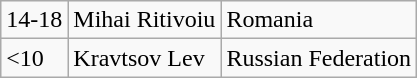<table class="wikitable">
<tr>
<td>14-18</td>
<td>Mihai Ritivoiu</td>
<td>Romania</td>
</tr>
<tr>
<td><10</td>
<td>Kravtsov Lev</td>
<td>Russian Federation</td>
</tr>
</table>
